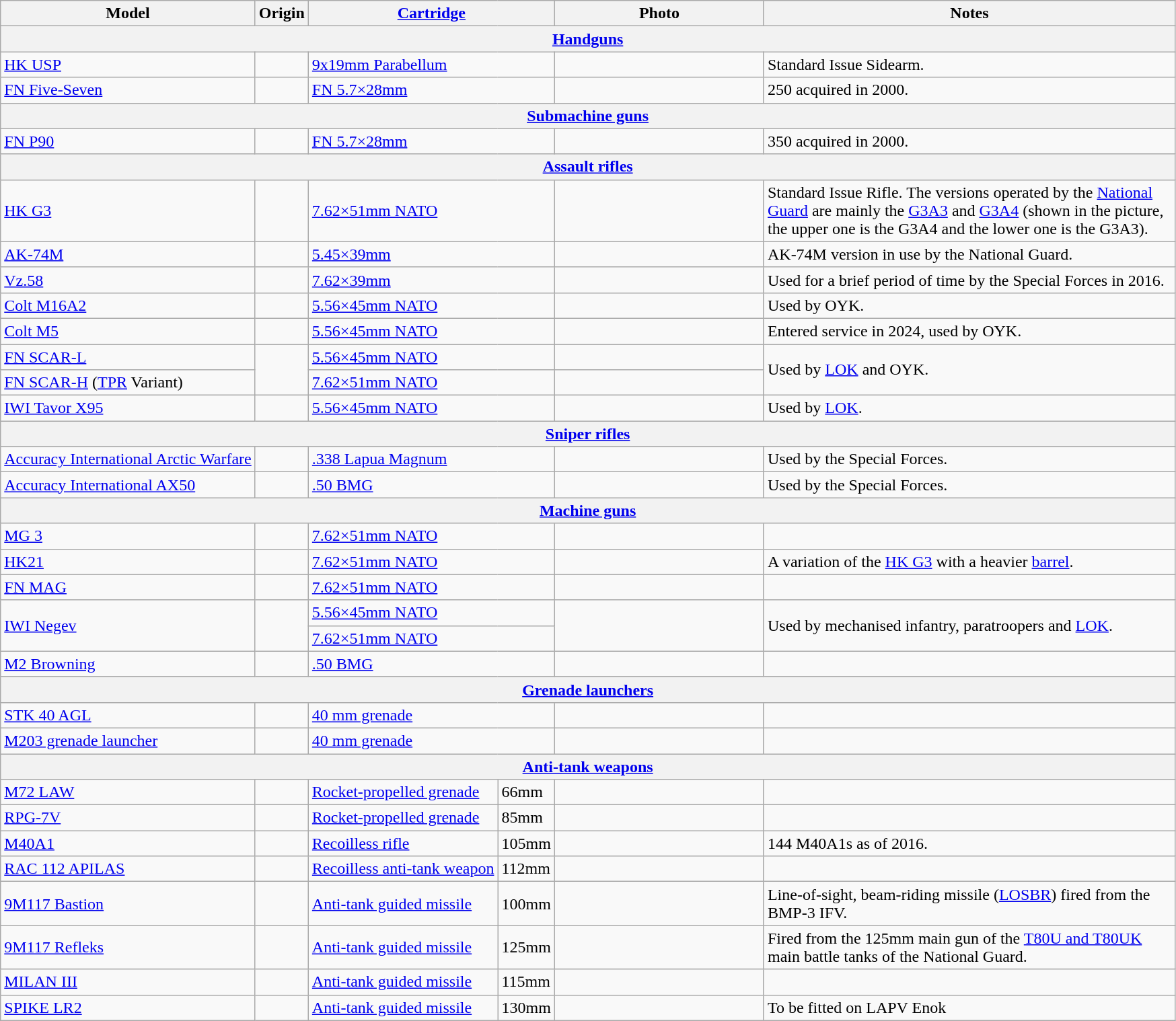<table class="wikitable">
<tr>
<th>Model</th>
<th>Origin</th>
<th colspan="2"><a href='#'>Cartridge</a></th>
<th width=200px>Photo</th>
<th width=400px>Notes</th>
</tr>
<tr>
<th colspan="6"><a href='#'>Handguns</a></th>
</tr>
<tr>
<td><a href='#'>HK USP</a></td>
<td></td>
<td colspan="2"><a href='#'>9x19mm Parabellum</a></td>
<td></td>
<td>Standard Issue Sidearm.</td>
</tr>
<tr>
<td><a href='#'>FN Five-Seven</a></td>
<td></td>
<td colspan="2"><a href='#'>FN 5.7×28mm</a></td>
<td></td>
<td>250 acquired in 2000.</td>
</tr>
<tr>
<th colspan="6"><a href='#'>Submachine guns</a></th>
</tr>
<tr>
<td><a href='#'>FN P90</a></td>
<td></td>
<td colspan="2"><a href='#'>FN 5.7×28mm</a></td>
<td></td>
<td>350 acquired in 2000.</td>
</tr>
<tr>
<th colspan="6"><a href='#'>Assault rifles</a></th>
</tr>
<tr>
<td><a href='#'>HK G3</a></td>
<td><br></td>
<td colspan="2"><a href='#'>7.62×51mm NATO</a></td>
<td></td>
<td>Standard Issue Rifle. The versions operated by the <a href='#'>National Guard</a> are mainly the <a href='#'>G3A3</a> and <a href='#'>G3A4</a> (shown in the picture, the upper one is the G3A4 and the lower one is the G3A3).</td>
</tr>
<tr>
<td><a href='#'>AK-74M</a></td>
<td></td>
<td colspan="2"><a href='#'>5.45×39mm</a></td>
<td></td>
<td>AK-74M version in use by the National Guard.</td>
</tr>
<tr>
<td><a href='#'>Vz.58</a></td>
<td></td>
<td colspan="2"><a href='#'>7.62×39mm</a></td>
<td></td>
<td>Used for a brief period of time by the Special Forces in 2016.</td>
</tr>
<tr>
<td><a href='#'>Colt M16A2</a></td>
<td></td>
<td colspan="2"><a href='#'>5.56×45mm NATO</a></td>
<td></td>
<td>Used by OYK.</td>
</tr>
<tr>
<td><a href='#'>Colt M5</a></td>
<td></td>
<td colspan="2"><a href='#'>5.56×45mm NATO</a></td>
<td></td>
<td>Entered service in 2024, used by OYK.</td>
</tr>
<tr>
<td><a href='#'>FN SCAR-L</a></td>
<td rowspan="2"></td>
<td colspan="2"><a href='#'>5.56×45mm NATO</a></td>
<td></td>
<td rowspan="2">Used by <a href='#'>LOK</a> and OYK. </td>
</tr>
<tr>
<td><a href='#'>FN SCAR-H</a> (<a href='#'>TPR</a> Variant)</td>
<td colspan="2"><a href='#'>7.62×51mm NATO</a></td>
<td></td>
</tr>
<tr>
<td><a href='#'>IWI Tavor X95</a></td>
<td></td>
<td colspan="2"><a href='#'>5.56×45mm NATO</a></td>
<td></td>
<td>Used by <a href='#'>LOK</a>. </td>
</tr>
<tr>
<th colspan="6"><a href='#'>Sniper rifles</a></th>
</tr>
<tr>
<td><a href='#'>Accuracy International Arctic Warfare</a></td>
<td></td>
<td colspan="2"><a href='#'>.338 Lapua Magnum</a></td>
<td></td>
<td>Used by the Special Forces.</td>
</tr>
<tr>
<td><a href='#'>Accuracy International AX50</a></td>
<td></td>
<td colspan="2"><a href='#'>.50 BMG</a></td>
<td></td>
<td>Used by the Special Forces.</td>
</tr>
<tr>
<th colspan="6"><a href='#'>Machine guns</a></th>
</tr>
<tr>
<td><a href='#'>MG 3</a></td>
<td><br></td>
<td colspan="2"><a href='#'>7.62×51mm NATO</a></td>
<td></td>
<td></td>
</tr>
<tr>
<td><a href='#'>HK21</a></td>
<td></td>
<td colspan="2"><a href='#'>7.62×51mm NATO</a></td>
<td></td>
<td>A variation of the <a href='#'>HK G3</a> with a heavier <a href='#'>barrel</a>.</td>
</tr>
<tr>
<td><a href='#'>FN MAG</a></td>
<td></td>
<td colspan="2"><a href='#'>7.62×51mm NATO</a></td>
<td></td>
<td></td>
</tr>
<tr>
<td rowspan="2"><a href='#'>IWI Negev</a></td>
<td rowspan="2"></td>
<td colspan="2"><a href='#'>5.56×45mm NATO</a></td>
<td rowspan="2"></td>
<td rowspan="2">Used by mechanised infantry, paratroopers and <a href='#'>LOK</a>.</td>
</tr>
<tr>
<td colspan="2"><a href='#'>7.62×51mm NATO</a></td>
</tr>
<tr>
<td><a href='#'>M2 Browning</a></td>
<td></td>
<td colspan="2"><a href='#'>.50 BMG</a></td>
<td></td>
<td></td>
</tr>
<tr>
<th colspan="6"><a href='#'>Grenade launchers</a></th>
</tr>
<tr>
<td><a href='#'>STK 40 AGL</a></td>
<td></td>
<td colspan="2"><a href='#'>40 mm grenade</a></td>
<td></td>
<td></td>
</tr>
<tr>
<td><a href='#'>M203 grenade launcher</a></td>
<td></td>
<td colspan="2"><a href='#'>40 mm grenade</a></td>
<td></td>
<td></td>
</tr>
<tr>
<th colspan="6"><a href='#'>Anti-tank weapons</a></th>
</tr>
<tr>
<td><a href='#'>M72 LAW</a></td>
<td></td>
<td><a href='#'>Rocket-propelled grenade</a></td>
<td>66mm</td>
<td></td>
<td></td>
</tr>
<tr>
<td><a href='#'>RPG-7V</a></td>
<td></td>
<td><a href='#'>Rocket-propelled grenade</a></td>
<td>85mm</td>
<td></td>
<td></td>
</tr>
<tr>
<td><a href='#'>M40A1</a></td>
<td></td>
<td><a href='#'>Recoilless rifle</a></td>
<td>105mm</td>
<td></td>
<td>144 M40A1s as of 2016.</td>
</tr>
<tr>
<td><a href='#'>RAC 112 APILAS</a></td>
<td></td>
<td><a href='#'>Recoilless anti-tank weapon</a></td>
<td>112mm</td>
<td></td>
<td></td>
</tr>
<tr>
<td><a href='#'>9M117 Bastion</a></td>
<td></td>
<td><a href='#'>Anti-tank guided missile</a></td>
<td>100mm</td>
<td></td>
<td>Line-of-sight, beam-riding missile (<a href='#'>LOSBR</a>) fired from the BMP-3 IFV.</td>
</tr>
<tr>
<td><a href='#'>9M117 Refleks</a></td>
<td></td>
<td><a href='#'>Anti-tank guided missile</a></td>
<td>125mm</td>
<td></td>
<td>Fired from the 125mm main gun of the <a href='#'>T80U and T80UK</a> main battle tanks of the National Guard.</td>
</tr>
<tr>
<td><a href='#'>MILAN III</a></td>
<td></td>
<td><a href='#'>Anti-tank guided missile</a></td>
<td>115mm</td>
<td></td>
<td></td>
</tr>
<tr>
<td><a href='#'>SPIKE LR2</a></td>
<td><br></td>
<td><a href='#'>Anti-tank guided missile</a></td>
<td>130mm</td>
<td></td>
<td>To be fitted on LAPV Enok</td>
</tr>
</table>
